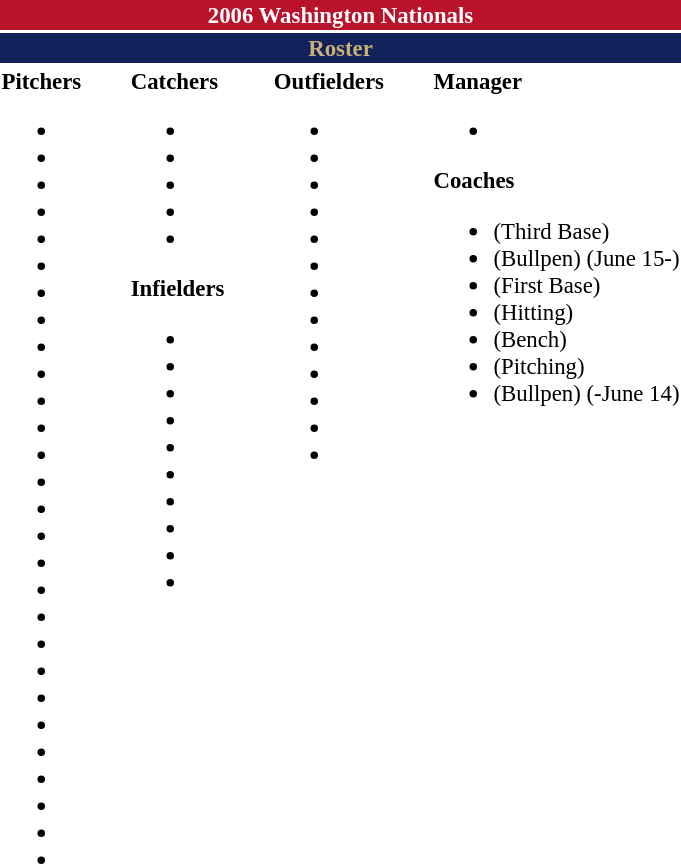<table class="toccolours" style="font-size: 95%;">
<tr>
<th colspan="10" style="background:#ba122b; color:#fff; text-align:center;">2006 Washington Nationals</th>
</tr>
<tr>
<td colspan="10" style="background:#11225b; color:#c9b074; text-align:center;"><strong>Roster</strong></td>
</tr>
<tr>
<td valign="top"><strong>Pitchers</strong><br><ul><li></li><li></li><li></li><li></li><li></li><li></li><li></li><li></li><li></li><li></li><li></li><li></li><li></li><li></li><li></li><li></li><li></li><li></li><li></li><li></li><li></li><li></li><li></li><li></li><li></li><li></li><li></li><li></li></ul></td>
<td style="width:25px;"></td>
<td valign="top"><strong>Catchers</strong><br><ul><li></li><li></li><li></li><li></li><li></li></ul><strong>Infielders</strong><ul><li></li><li></li><li></li><li></li><li></li><li></li><li></li><li></li><li></li><li></li></ul></td>
<td style="width:25px;"></td>
<td valign="top"><strong>Outfielders</strong><br><ul><li></li><li></li><li></li><li></li><li></li><li></li><li></li><li></li><li></li><li></li><li></li><li></li><li></li></ul></td>
<td style="width:25px;"></td>
<td valign="top"><strong>Manager</strong><br><ul><li></li></ul><strong>Coaches</strong><ul><li> (Third Base)</li><li> (Bullpen) (June 15-)</li><li> (First Base)</li><li> (Hitting)</li><li> (Bench)</li><li> (Pitching)</li><li> (Bullpen) (-June 14)</li></ul></td>
</tr>
</table>
